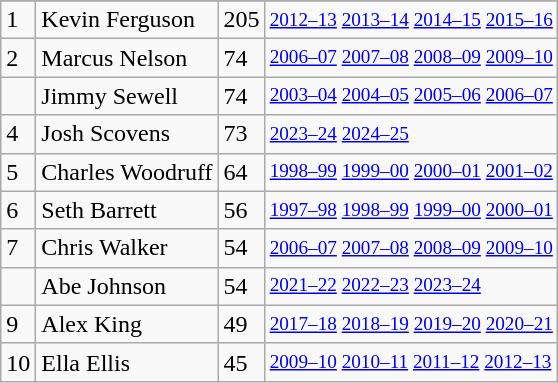<table class="wikitable">
<tr>
</tr>
<tr>
<td>1</td>
<td>Kevin Ferguson</td>
<td>205</td>
<td style="font-size:80%;"><a href='#'>2012–13</a> <a href='#'>2013–14</a> <a href='#'>2014–15</a> <a href='#'>2015–16</a></td>
</tr>
<tr>
<td>2</td>
<td>Marcus Nelson</td>
<td>74</td>
<td style="font-size:80%;"><a href='#'>2006–07</a> <a href='#'>2007–08</a> <a href='#'>2008–09</a> <a href='#'>2009–10</a></td>
</tr>
<tr>
<td></td>
<td>Jimmy Sewell</td>
<td>74</td>
<td style="font-size:80%;"><a href='#'>2003–04</a> <a href='#'>2004–05</a> <a href='#'>2005–06</a> <a href='#'>2006–07</a></td>
</tr>
<tr>
<td>4</td>
<td>Josh Scovens</td>
<td>73</td>
<td style="font-size:80%;"><a href='#'>2023–24</a> <a href='#'>2024–25</a></td>
</tr>
<tr>
<td>5</td>
<td>Charles Woodruff</td>
<td>64</td>
<td style="font-size:80%;"><a href='#'>1998–99</a> <a href='#'>1999–00</a> <a href='#'>2000–01</a> <a href='#'>2001–02</a></td>
</tr>
<tr>
<td>6</td>
<td>Seth Barrett</td>
<td>56</td>
<td style="font-size:80%;"><a href='#'>1997–98</a> <a href='#'>1998–99</a> <a href='#'>1999–00</a> <a href='#'>2000–01</a></td>
</tr>
<tr>
<td>7</td>
<td>Chris Walker</td>
<td>54</td>
<td style="font-size:80%;"><a href='#'>2006–07</a> <a href='#'>2007–08</a> <a href='#'>2008–09</a> <a href='#'>2009–10</a></td>
</tr>
<tr>
<td></td>
<td>Abe Johnson</td>
<td>54</td>
<td style="font-size:80%;"><a href='#'>2021–22</a> <a href='#'>2022–23</a> <a href='#'>2023–24</a></td>
</tr>
<tr>
<td>9</td>
<td>Alex King</td>
<td>49</td>
<td style="font-size:80%;"><a href='#'>2017–18</a> <a href='#'>2018–19</a> <a href='#'>2019–20</a> <a href='#'>2020–21</a></td>
</tr>
<tr>
<td>10</td>
<td>Ella Ellis</td>
<td>45</td>
<td style="font-size:80%;"><a href='#'>2009–10</a> <a href='#'>2010–11</a> <a href='#'>2011–12</a> <a href='#'>2012–13</a></td>
</tr>
</table>
